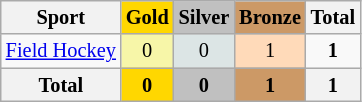<table class="wikitable sortable"style="font-size:85%; text-align:center;">
<tr>
<th>Sport</th>
<th style="background-color:gold;">Gold</th>
<th style="background-color:silver;">Silver</th>
<th style="background-color:#c96;">Bronze</th>
<th>Total</th>
</tr>
<tr>
<td align=left><a href='#'>Field Hockey</a></td>
<td style="background:#F7F6A8;">0</td>
<td style="background:#DCE5E5;">0</td>
<td style="background:#FFDAB9;">1</td>
<td><strong>1</strong></td>
</tr>
<tr>
<th><strong>Total</strong></th>
<th style="background:gold;"><strong>0</strong></th>
<th style="background:silver;"><strong>0</strong></th>
<th style="background:#c96;"><strong>1</strong></th>
<th><strong>1</strong></th>
</tr>
</table>
